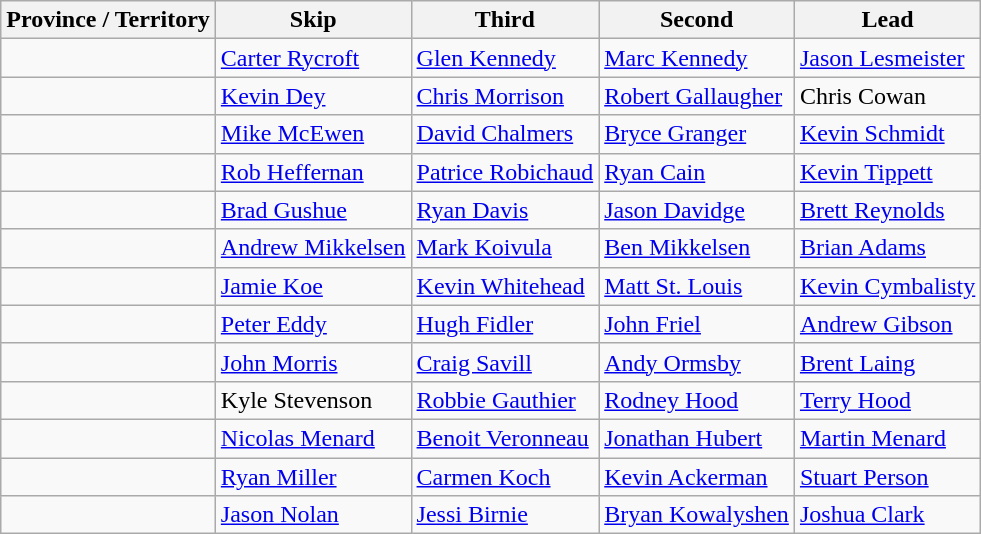<table class="wikitable">
<tr>
<th>Province / Territory</th>
<th>Skip</th>
<th>Third</th>
<th>Second</th>
<th>Lead</th>
</tr>
<tr>
<td></td>
<td><a href='#'>Carter Rycroft</a></td>
<td><a href='#'>Glen Kennedy</a></td>
<td><a href='#'>Marc Kennedy</a></td>
<td><a href='#'>Jason Lesmeister</a></td>
</tr>
<tr>
<td></td>
<td><a href='#'>Kevin Dey</a></td>
<td><a href='#'>Chris Morrison</a></td>
<td><a href='#'>Robert Gallaugher</a></td>
<td>Chris Cowan</td>
</tr>
<tr>
<td></td>
<td><a href='#'>Mike McEwen</a></td>
<td><a href='#'>David Chalmers</a></td>
<td><a href='#'>Bryce Granger</a></td>
<td><a href='#'>Kevin Schmidt</a></td>
</tr>
<tr>
<td></td>
<td><a href='#'>Rob Heffernan</a></td>
<td><a href='#'>Patrice Robichaud</a></td>
<td><a href='#'>Ryan Cain</a></td>
<td><a href='#'>Kevin Tippett</a></td>
</tr>
<tr>
<td></td>
<td><a href='#'>Brad Gushue</a></td>
<td><a href='#'>Ryan Davis</a></td>
<td><a href='#'>Jason Davidge</a></td>
<td><a href='#'>Brett Reynolds</a></td>
</tr>
<tr>
<td></td>
<td><a href='#'>Andrew Mikkelsen</a></td>
<td><a href='#'>Mark Koivula</a></td>
<td><a href='#'>Ben Mikkelsen</a></td>
<td><a href='#'>Brian Adams</a></td>
</tr>
<tr>
<td></td>
<td><a href='#'>Jamie Koe</a></td>
<td><a href='#'>Kevin Whitehead</a></td>
<td><a href='#'>Matt St. Louis</a></td>
<td><a href='#'>Kevin Cymbalisty</a></td>
</tr>
<tr>
<td></td>
<td><a href='#'>Peter Eddy</a></td>
<td><a href='#'>Hugh Fidler</a></td>
<td><a href='#'>John Friel</a></td>
<td><a href='#'>Andrew Gibson</a></td>
</tr>
<tr>
<td></td>
<td><a href='#'>John Morris</a></td>
<td><a href='#'>Craig Savill</a></td>
<td><a href='#'>Andy Ormsby</a></td>
<td><a href='#'>Brent Laing</a></td>
</tr>
<tr>
<td></td>
<td>Kyle Stevenson</td>
<td><a href='#'>Robbie Gauthier</a></td>
<td><a href='#'>Rodney Hood</a></td>
<td><a href='#'>Terry Hood</a></td>
</tr>
<tr>
<td></td>
<td><a href='#'>Nicolas Menard</a></td>
<td><a href='#'>Benoit Veronneau</a></td>
<td><a href='#'>Jonathan Hubert</a></td>
<td><a href='#'>Martin Menard</a></td>
</tr>
<tr>
<td></td>
<td><a href='#'>Ryan Miller</a></td>
<td><a href='#'>Carmen Koch</a></td>
<td><a href='#'>Kevin Ackerman</a></td>
<td><a href='#'>Stuart Person</a></td>
</tr>
<tr>
<td></td>
<td><a href='#'>Jason Nolan</a></td>
<td><a href='#'>Jessi Birnie</a></td>
<td><a href='#'>Bryan Kowalyshen</a></td>
<td><a href='#'>Joshua Clark</a></td>
</tr>
</table>
